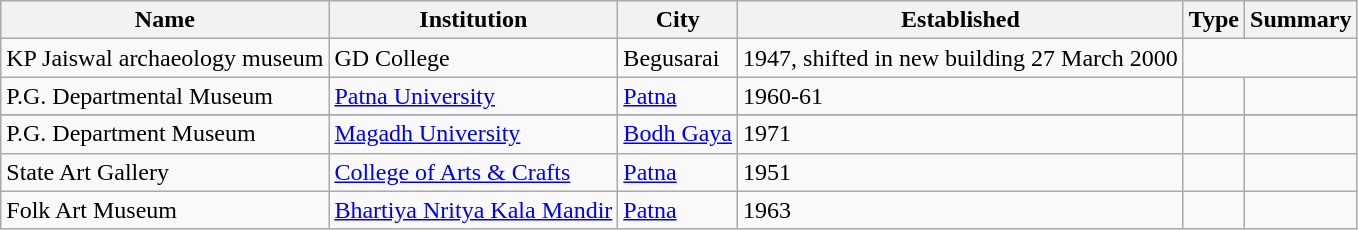<table class="wikitable sortable">
<tr>
<th>Name</th>
<th>Institution</th>
<th>City</th>
<th>Established</th>
<th>Type</th>
<th>Summary</th>
</tr>
<tr>
<td>KP Jaiswal archaeology museum</td>
<td>GD College</td>
<td>Begusarai</td>
<td>1947, shifted in new building 27 March 2000</td>
</tr>
<tr>
<td>P.G. Departmental Museum</td>
<td><a href='#'>Patna University</a></td>
<td><a href='#'>Patna</a></td>
<td>1960-61</td>
<td></td>
<td></td>
</tr>
<tr>
</tr>
<tr>
<td>P.G. Department Museum</td>
<td><a href='#'>Magadh University</a></td>
<td><a href='#'>Bodh Gaya</a></td>
<td>1971</td>
<td></td>
<td></td>
</tr>
<tr>
<td>State Art Gallery</td>
<td><a href='#'>College of Arts & Crafts</a></td>
<td><a href='#'>Patna</a></td>
<td>1951</td>
<td></td>
<td></td>
</tr>
<tr>
<td>Folk Art Museum</td>
<td><a href='#'>Bhartiya Nritya Kala Mandir</a></td>
<td><a href='#'>Patna</a></td>
<td>1963</td>
<td></td>
<td></td>
</tr>
</table>
